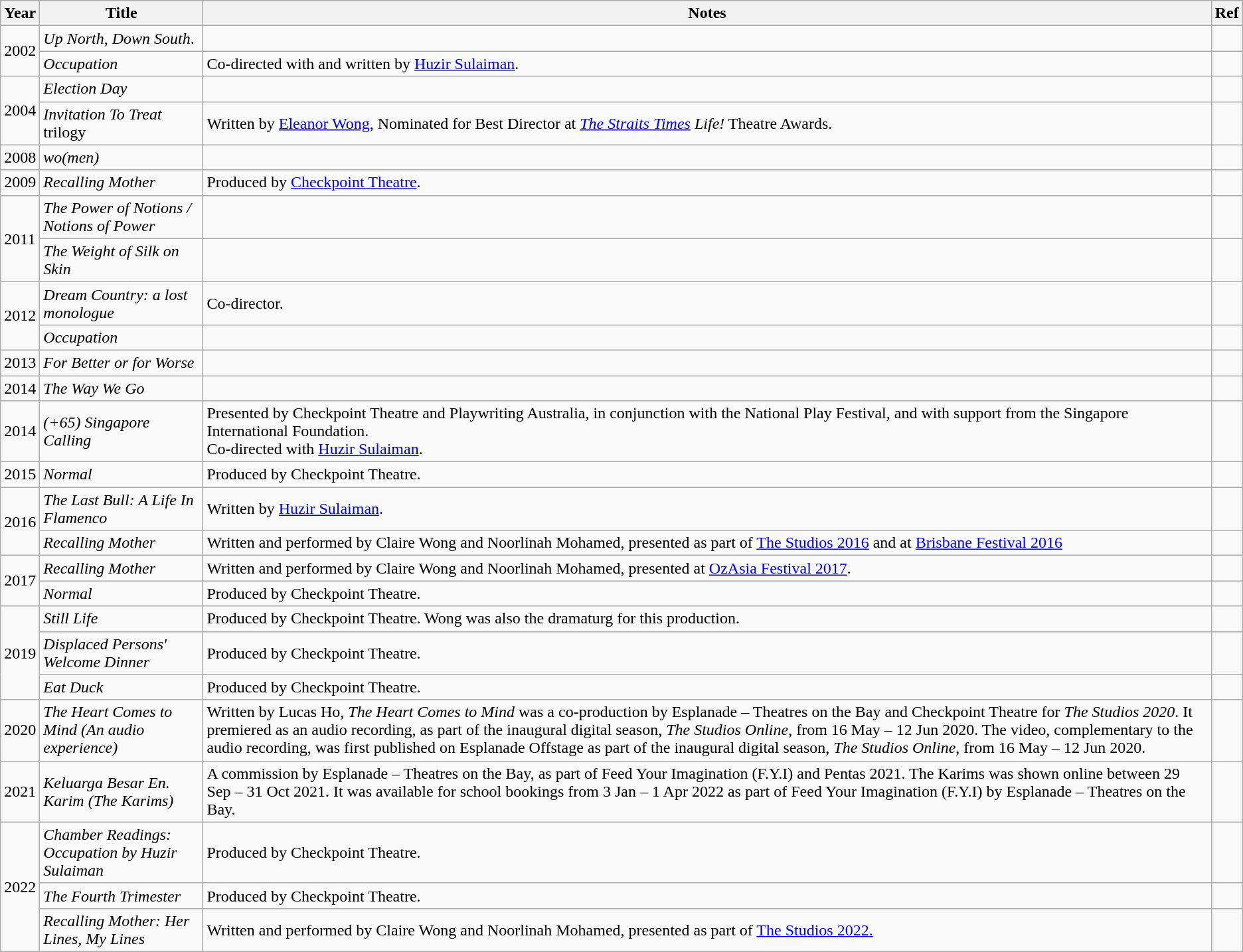<table class="wikitable sortable">
<tr>
<th>Year</th>
<th>Title</th>
<th class="unsortable">Notes</th>
<th>Ref</th>
</tr>
<tr>
<td rowspan="2">2002</td>
<td><em>Up North, Down South</em>.</td>
<td></td>
<td></td>
</tr>
<tr>
<td><em>Occupation</em></td>
<td>Co-directed with and written by <a href='#'>Huzir Sulaiman</a>.</td>
<td></td>
</tr>
<tr>
<td rowspan="2">2004</td>
<td><em>Election Day</em></td>
<td></td>
<td></td>
</tr>
<tr>
<td><em>Invitation To Treat</em> trilogy</td>
<td>Written by <a href='#'>Eleanor Wong</a>, Nominated for Best Director at <em><a href='#'>The Straits Times</a> Life!</em> Theatre Awards.</td>
<td></td>
</tr>
<tr>
<td>2008</td>
<td><em>wo(men)</em></td>
<td></td>
<td></td>
</tr>
<tr>
<td>2009</td>
<td><em>Recalling Mother</em></td>
<td>Produced by <a href='#'>Checkpoint Theatre</a>.</td>
<td></td>
</tr>
<tr>
<td rowspan="2">2011</td>
<td><em>The Power of Notions / Notions of Power</em></td>
<td></td>
<td></td>
</tr>
<tr>
<td><em>The Weight of Silk on Skin</em></td>
<td></td>
<td></td>
</tr>
<tr>
<td rowspan="2">2012</td>
<td><em>Dream Country: a lost monologue</em></td>
<td>Co-director.</td>
<td></td>
</tr>
<tr>
<td><em>Occupation</em></td>
<td></td>
<td></td>
</tr>
<tr>
<td>2013</td>
<td><em>For Better or for Worse</em></td>
<td></td>
<td></td>
</tr>
<tr>
<td>2014</td>
<td><em>The Way We Go</em></td>
<td></td>
<td></td>
</tr>
<tr>
<td>2014</td>
<td><em>(+65) Singapore Calling</em></td>
<td>Presented by Checkpoint Theatre and Playwriting Australia, in conjunction with the National Play Festival, and with support from the Singapore International Foundation.<br>Co-directed with <a href='#'>Huzir Sulaiman</a>.</td>
<td></td>
</tr>
<tr>
<td>2015</td>
<td><em>Normal</em></td>
<td>Produced by Checkpoint Theatre.</td>
<td></td>
</tr>
<tr>
<td rowspan="2">2016</td>
<td><em>The Last Bull: A Life In Flamenco</em></td>
<td>Written by <a href='#'>Huzir Sulaiman</a>.</td>
<td></td>
</tr>
<tr>
<td><em>Recalling Mother</em></td>
<td>Written and performed by Claire Wong and Noorlinah Mohamed, presented as part of <a href='#'>The Studios 2016</a> and at <a href='#'>Brisbane Festival 2016</a></td>
<td></td>
</tr>
<tr>
<td rowspan="2">2017</td>
<td><em>Recalling Mother</em></td>
<td>Written and performed by Claire Wong and Noorlinah Mohamed, presented at <a href='#'>OzAsia Festival 2017</a>.</td>
<td></td>
</tr>
<tr>
<td><em>Normal</em></td>
<td>Produced by Checkpoint Theatre.</td>
<td></td>
</tr>
<tr>
<td rowspan="3">2019</td>
<td><em>Still Life</em></td>
<td>Produced by Checkpoint Theatre. Wong was also the dramaturg for this production.</td>
<td></td>
</tr>
<tr>
<td><em>Displaced Persons' Welcome Dinner</em></td>
<td>Produced by Checkpoint Theatre.</td>
<td></td>
</tr>
<tr>
<td><em>Eat Duck</em></td>
<td>Produced by Checkpoint Theatre.</td>
<td></td>
</tr>
<tr>
<td>2020</td>
<td><em>The Heart Comes to Mind (An audio experience)</em></td>
<td>Written by Lucas Ho, <em>The Heart Comes to Mind</em> was a co-production by Esplanade – Theatres on the Bay and Checkpoint Theatre for <em>The Studios 2020</em>. It premiered as an audio recording, as part of the inaugural digital season, <em>The Studios Online</em>, from 16 May – 12 Jun 2020. The video, complementary to the audio recording, was first published on Esplanade Offstage as part of the inaugural digital season, <em>The Studios Online</em>, from 16 May – 12 Jun 2020.</td>
<td></td>
</tr>
<tr>
<td>2021</td>
<td><em>Keluarga Besar En. Karim (The Karims)</em></td>
<td>A commission by Esplanade – Theatres on the Bay, as part of Feed Your Imagination (F.Y.I) and Pentas 2021. The Karims was shown online between 29 Sep – 31 Oct 2021. It was available for school bookings from 3 Jan – 1 Apr 2022 as part of Feed Your Imagination (F.Y.I) by Esplanade – Theatres on the Bay.</td>
<td></td>
</tr>
<tr>
<td rowspan="3">2022</td>
<td><em>Chamber Readings: Occupation by Huzir Sulaiman</em></td>
<td>Produced by Checkpoint Theatre.</td>
<td></td>
</tr>
<tr>
<td><em>The Fourth Trimester</em></td>
<td>Produced by Checkpoint Theatre.</td>
<td></td>
</tr>
<tr>
<td><em>Recalling Mother: Her Lines, My Lines</em></td>
<td>Written and performed by Claire Wong and Noorlinah Mohamed, presented as part of <a href='#'>The Studios 2022.</a></td>
<td></td>
</tr>
</table>
